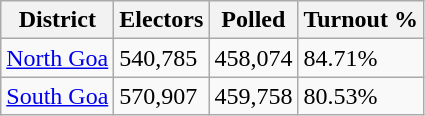<table class="wikitable">
<tr>
<th>District</th>
<th>Electors</th>
<th>Polled</th>
<th>Turnout %</th>
</tr>
<tr>
<td><a href='#'>North Goa</a></td>
<td>540,785</td>
<td>458,074</td>
<td>84.71%</td>
</tr>
<tr>
<td><a href='#'>South Goa</a></td>
<td>570,907</td>
<td>459,758</td>
<td>80.53%</td>
</tr>
</table>
